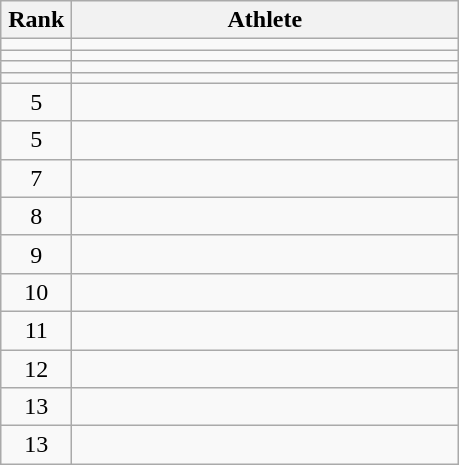<table class="wikitable" style="text-align: center;">
<tr>
<th width=40>Rank</th>
<th width=250>Athlete</th>
</tr>
<tr>
<td></td>
<td align="left"></td>
</tr>
<tr>
<td></td>
<td align="left"></td>
</tr>
<tr>
<td></td>
<td align="left"></td>
</tr>
<tr>
<td></td>
<td align="left"></td>
</tr>
<tr>
<td>5</td>
<td align="left"></td>
</tr>
<tr>
<td>5</td>
<td align="left"></td>
</tr>
<tr>
<td>7</td>
<td align="left"></td>
</tr>
<tr>
<td>8</td>
<td align="left"></td>
</tr>
<tr>
<td>9</td>
<td align="left"></td>
</tr>
<tr>
<td>10</td>
<td align="left"></td>
</tr>
<tr>
<td>11</td>
<td align="left"></td>
</tr>
<tr>
<td>12</td>
<td align="left"></td>
</tr>
<tr>
<td>13</td>
<td align="left"></td>
</tr>
<tr>
<td>13</td>
<td align="left"></td>
</tr>
</table>
